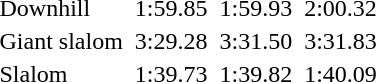<table>
<tr>
<td>Downhill<br></td>
<td></td>
<td>1:59.85</td>
<td></td>
<td>1:59.93</td>
<td></td>
<td>2:00.32</td>
</tr>
<tr>
<td>Giant slalom<br></td>
<td></td>
<td>3:29.28</td>
<td></td>
<td>3:31.50</td>
<td></td>
<td>3:31.83</td>
</tr>
<tr>
<td>Slalom<br></td>
<td></td>
<td>1:39.73</td>
<td></td>
<td>1:39.82</td>
<td></td>
<td>1:40.09</td>
</tr>
</table>
